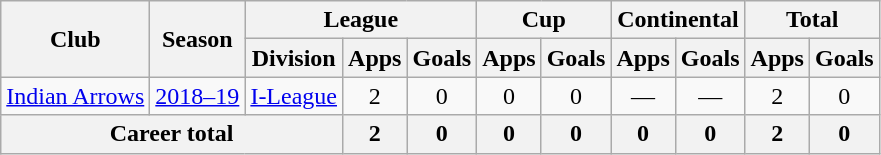<table class="wikitable" style="text-align: center;">
<tr>
<th rowspan="2">Club</th>
<th rowspan="2">Season</th>
<th colspan="3">League</th>
<th colspan="2">Cup</th>
<th colspan="2">Continental</th>
<th colspan="2">Total</th>
</tr>
<tr>
<th>Division</th>
<th>Apps</th>
<th>Goals</th>
<th>Apps</th>
<th>Goals</th>
<th>Apps</th>
<th>Goals</th>
<th>Apps</th>
<th>Goals</th>
</tr>
<tr>
<td rowspan="1"><a href='#'>Indian Arrows</a></td>
<td><a href='#'>2018–19</a></td>
<td><a href='#'>I-League</a></td>
<td>2</td>
<td>0</td>
<td>0</td>
<td>0</td>
<td>—</td>
<td>—</td>
<td>2</td>
<td>0</td>
</tr>
<tr>
<th colspan="3">Career total</th>
<th>2</th>
<th>0</th>
<th>0</th>
<th>0</th>
<th>0</th>
<th>0</th>
<th>2</th>
<th>0</th>
</tr>
</table>
